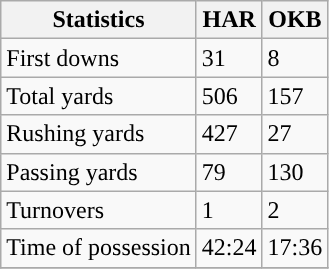<table class="wikitable" style="float: left;">
<tr>
<th>Statistics</th>
<th>HAR</th>
<th>OKB</th>
</tr>
<tr>
<td>First downs</td>
<td>31</td>
<td>8</td>
</tr>
<tr>
<td>Total yards</td>
<td>506</td>
<td>157</td>
</tr>
<tr>
<td>Rushing yards</td>
<td>427</td>
<td>27</td>
</tr>
<tr>
<td>Passing yards</td>
<td>79</td>
<td>130</td>
</tr>
<tr>
<td>Turnovers</td>
<td>1</td>
<td>2</td>
</tr>
<tr>
<td>Time of possession</td>
<td>42:24</td>
<td>17:36</td>
</tr>
<tr>
</tr>
</table>
